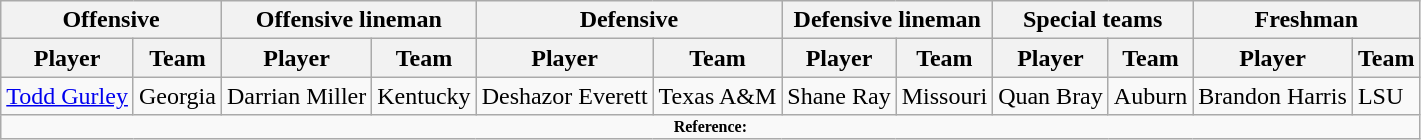<table class="wikitable" border="1">
<tr>
<th colspan="2">Offensive</th>
<th colspan="2">Offensive lineman</th>
<th colspan="2">Defensive</th>
<th colspan="2">Defensive lineman</th>
<th colspan="2">Special teams</th>
<th colspan="2">Freshman</th>
</tr>
<tr>
<th>Player</th>
<th>Team</th>
<th>Player</th>
<th>Team</th>
<th>Player</th>
<th>Team</th>
<th>Player</th>
<th>Team</th>
<th>Player</th>
<th>Team</th>
<th>Player</th>
<th>Team</th>
</tr>
<tr>
<td><a href='#'>Todd Gurley</a></td>
<td>Georgia</td>
<td>Darrian Miller</td>
<td>Kentucky</td>
<td>Deshazor Everett</td>
<td>Texas A&M</td>
<td>Shane Ray</td>
<td>Missouri</td>
<td>Quan Bray</td>
<td>Auburn</td>
<td>Brandon Harris</td>
<td>LSU</td>
</tr>
<tr>
<td colspan="12" style="font-size: 8pt" align="center"><strong>Reference:</strong></td>
</tr>
</table>
